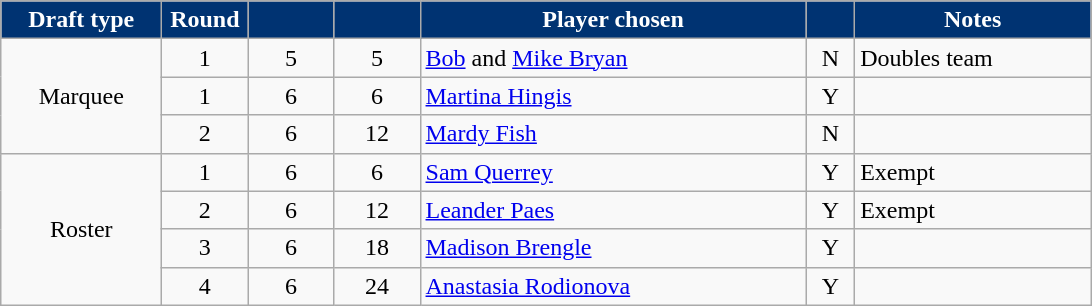<table class="wikitable" style="text-align:left">
<tr>
<th style="background:#003372; color:white" width="100px">Draft type</th>
<th style="background:#003372; color:white" width="50px">Round</th>
<th style="background:#003372; color:white" width="50px"></th>
<th style="background:#003372; color:white" width="50px"></th>
<th style="background:#003372; color:white" width="250px">Player chosen</th>
<th style="background:#003372; color:white" width="25px"></th>
<th style="background:#003372; color:white" width="150px">Notes</th>
</tr>
<tr>
<td rowspan="3" style="text-align:center">Marquee</td>
<td style="text-align:center">1</td>
<td style="text-align:center">5</td>
<td style="text-align:center">5</td>
<td> <a href='#'>Bob</a> and <a href='#'>Mike Bryan</a></td>
<td style="text-align:center">N</td>
<td>Doubles team</td>
</tr>
<tr>
<td style="text-align:center">1</td>
<td style="text-align:center">6</td>
<td style="text-align:center">6</td>
<td> <a href='#'>Martina Hingis</a></td>
<td style="text-align:center">Y</td>
<td></td>
</tr>
<tr>
<td style="text-align:center">2</td>
<td style="text-align:center">6</td>
<td style="text-align:center">12</td>
<td> <a href='#'>Mardy Fish</a></td>
<td style="text-align:center">N</td>
<td></td>
</tr>
<tr>
<td rowspan="5" style="text-align:center">Roster</td>
<td style="text-align:center">1</td>
<td style="text-align:center">6</td>
<td style="text-align:center">6</td>
<td> <a href='#'>Sam Querrey</a></td>
<td style="text-align:center">Y</td>
<td>Exempt</td>
</tr>
<tr>
<td style="text-align:center">2</td>
<td style="text-align:center">6</td>
<td style="text-align:center">12</td>
<td> <a href='#'>Leander Paes</a></td>
<td style="text-align:center">Y</td>
<td>Exempt</td>
</tr>
<tr>
<td style="text-align:center">3</td>
<td style="text-align:center">6</td>
<td style="text-align:center">18</td>
<td> <a href='#'>Madison Brengle</a></td>
<td style="text-align:center">Y</td>
<td></td>
</tr>
<tr>
<td style="text-align:center">4</td>
<td style="text-align:center">6</td>
<td style="text-align:center">24</td>
<td> <a href='#'>Anastasia Rodionova</a></td>
<td style="text-align:center">Y</td>
<td></td>
</tr>
</table>
